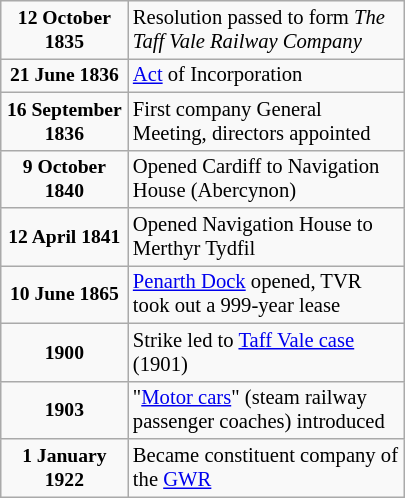<table class="wikitable floatright" style="width: 270px; font-size: 86%;">
<tr>
<td style="text-align: center; font-size: 95%;"><strong>12 October 1835</strong></td>
<td>Resolution passed to form <em>The Taff Vale Railway Company</em></td>
</tr>
<tr>
<td style="text-align: center; font-size: 95%;"><strong>21 June 1836</strong></td>
<td><a href='#'>Act</a> of Incorporation</td>
</tr>
<tr>
<td style="text-align: center; font-size: 95%;"><strong>16 September 1836</strong></td>
<td>First company General Meeting, directors appointed</td>
</tr>
<tr>
<td style="text-align: center; font-size: 95%;"><strong>9 October 1840</strong></td>
<td>Opened Cardiff to Navigation House (Abercynon)</td>
</tr>
<tr>
<td style="text-align: center; font-size: 95%;"><strong>12 April 1841</strong></td>
<td>Opened Navigation House to Merthyr Tydfil</td>
</tr>
<tr>
<td style="text-align: center; font-size: 95%;"><strong>10 June 1865</strong></td>
<td><a href='#'>Penarth Dock</a> opened, TVR took out a 999-year lease</td>
</tr>
<tr>
<td style="text-align: center; font-size: 95%;"><strong>1900</strong></td>
<td>Strike led to <a href='#'>Taff Vale case</a> (1901)</td>
</tr>
<tr>
<td style="text-align: center; font-size: 95%;"><strong>1903</strong></td>
<td>"<a href='#'>Motor cars</a>" (steam railway passenger coaches) introduced</td>
</tr>
<tr>
<td style="text-align: center; font-size: 95%;"><strong>1 January 1922</strong></td>
<td>Became constituent company of the <a href='#'>GWR</a></td>
</tr>
</table>
